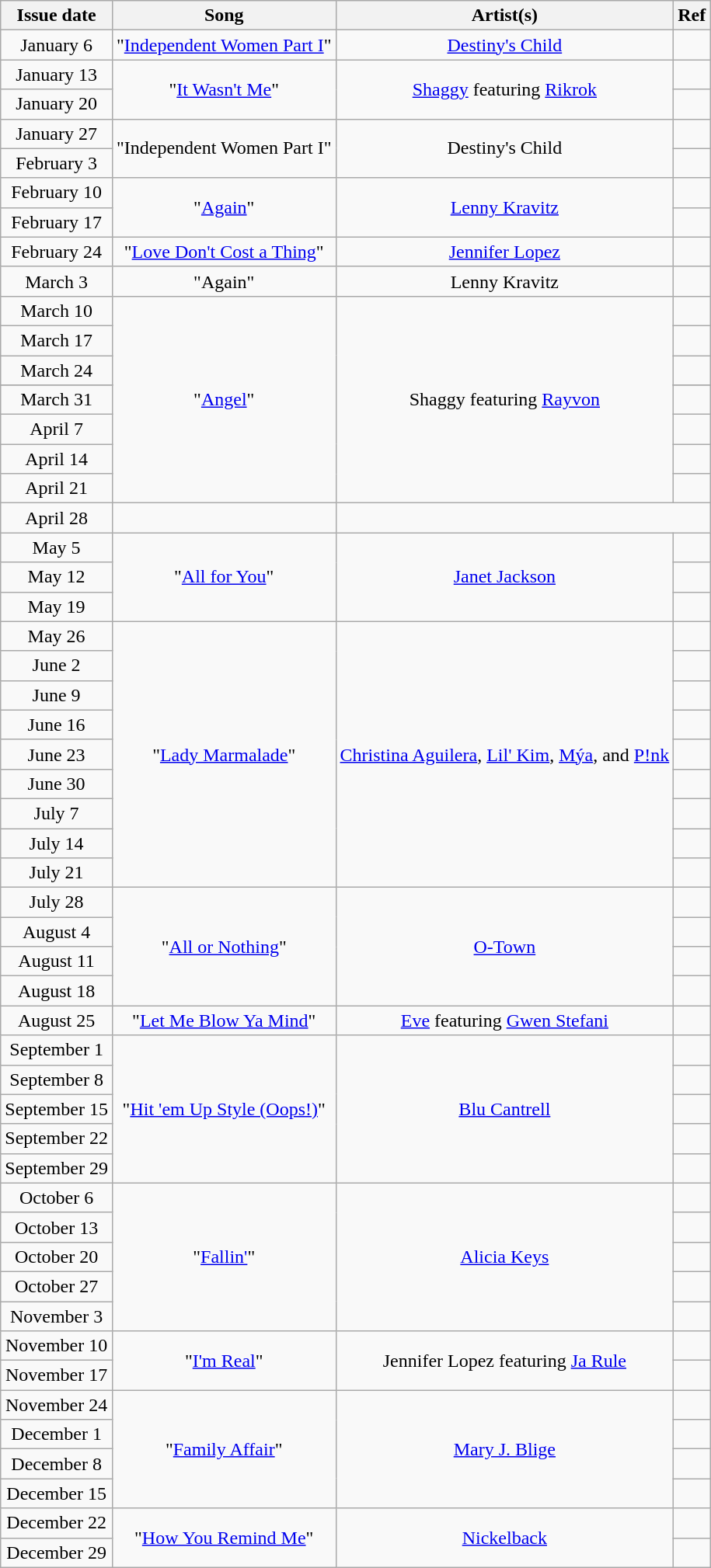<table class="wikitable" style="text-align: center;">
<tr>
<th>Issue date</th>
<th>Song</th>
<th>Artist(s)</th>
<th>Ref</th>
</tr>
<tr>
<td>January 6</td>
<td>"<a href='#'>Independent Women Part I</a>"</td>
<td><a href='#'>Destiny's Child</a></td>
<td></td>
</tr>
<tr>
<td>January 13</td>
<td rowspan="2">"<a href='#'>It Wasn't Me</a>"</td>
<td rowspan="2"><a href='#'>Shaggy</a> featuring <a href='#'>Rikrok</a></td>
<td></td>
</tr>
<tr>
<td>January 20</td>
<td></td>
</tr>
<tr>
<td>January 27</td>
<td rowspan="2">"Independent Women Part I"</td>
<td rowspan="2">Destiny's Child</td>
<td></td>
</tr>
<tr>
<td>February 3</td>
<td></td>
</tr>
<tr>
<td>February 10</td>
<td rowspan="2">"<a href='#'>Again</a>"</td>
<td rowspan="2"><a href='#'>Lenny Kravitz</a></td>
<td></td>
</tr>
<tr>
<td>February 17</td>
<td></td>
</tr>
<tr>
<td>February 24</td>
<td>"<a href='#'>Love Don't Cost a Thing</a>"</td>
<td><a href='#'>Jennifer Lopez</a></td>
<td></td>
</tr>
<tr>
<td>March 3</td>
<td>"Again"</td>
<td>Lenny Kravitz</td>
<td></td>
</tr>
<tr>
<td>March 10</td>
<td rowspan="8">"<a href='#'>Angel</a>"</td>
<td rowspan="8">Shaggy featuring <a href='#'>Rayvon</a></td>
<td></td>
</tr>
<tr>
<td>March 17</td>
<td></td>
</tr>
<tr>
<td>March 24</td>
<td></td>
</tr>
<tr>
</tr>
<tr March 28.   Perfect>
<td>March 31</td>
<td></td>
</tr>
<tr>
<td>April 7</td>
<td></td>
</tr>
<tr>
<td>April 14</td>
<td></td>
</tr>
<tr>
<td>April 21</td>
<td></td>
</tr>
<tr>
<td>April 28</td>
<td></td>
</tr>
<tr>
<td>May 5</td>
<td rowspan="3">"<a href='#'>All for You</a>"</td>
<td rowspan="3"><a href='#'>Janet Jackson</a></td>
<td></td>
</tr>
<tr>
<td>May 12</td>
<td></td>
</tr>
<tr>
<td>May 19</td>
<td></td>
</tr>
<tr>
<td>May 26</td>
<td rowspan="9">"<a href='#'>Lady Marmalade</a>"</td>
<td rowspan="9"><a href='#'>Christina Aguilera</a>, <a href='#'>Lil' Kim</a>, <a href='#'>Mýa</a>, and <a href='#'>P!nk</a></td>
<td></td>
</tr>
<tr>
<td>June 2</td>
<td></td>
</tr>
<tr>
<td>June 9</td>
<td></td>
</tr>
<tr>
<td>June 16</td>
<td></td>
</tr>
<tr>
<td>June 23</td>
<td></td>
</tr>
<tr>
<td>June 30</td>
<td></td>
</tr>
<tr>
<td>July 7</td>
<td></td>
</tr>
<tr>
<td>July 14</td>
<td></td>
</tr>
<tr>
<td>July 21</td>
<td></td>
</tr>
<tr>
<td>July 28</td>
<td rowspan="4">"<a href='#'>All or Nothing</a>"</td>
<td rowspan="4"><a href='#'>O-Town</a></td>
<td></td>
</tr>
<tr>
<td>August 4</td>
<td></td>
</tr>
<tr>
<td>August 11</td>
<td></td>
</tr>
<tr>
<td>August 18</td>
<td></td>
</tr>
<tr>
<td>August 25</td>
<td>"<a href='#'>Let Me Blow Ya Mind</a>"</td>
<td><a href='#'>Eve</a> featuring <a href='#'>Gwen Stefani</a></td>
<td></td>
</tr>
<tr>
<td>September 1</td>
<td rowspan="5">"<a href='#'>Hit 'em Up Style (Oops!)</a>"</td>
<td rowspan="5"><a href='#'>Blu Cantrell</a></td>
<td></td>
</tr>
<tr>
<td>September 8</td>
<td></td>
</tr>
<tr>
<td>September 15</td>
<td></td>
</tr>
<tr>
<td>September 22</td>
<td></td>
</tr>
<tr>
<td>September 29</td>
<td></td>
</tr>
<tr>
<td>October 6</td>
<td rowspan="5">"<a href='#'>Fallin'</a>"</td>
<td rowspan="5"><a href='#'>Alicia Keys</a></td>
<td></td>
</tr>
<tr>
<td>October 13</td>
<td></td>
</tr>
<tr>
<td>October 20</td>
<td></td>
</tr>
<tr>
<td>October 27</td>
<td></td>
</tr>
<tr>
<td>November 3</td>
<td></td>
</tr>
<tr>
<td>November 10</td>
<td rowspan="2">"<a href='#'>I'm Real</a>"</td>
<td rowspan="2">Jennifer Lopez featuring <a href='#'>Ja Rule</a></td>
<td></td>
</tr>
<tr>
<td>November 17</td>
<td></td>
</tr>
<tr>
<td>November 24</td>
<td rowspan="4">"<a href='#'>Family Affair</a>"</td>
<td rowspan="4"><a href='#'>Mary J. Blige</a></td>
<td></td>
</tr>
<tr>
<td>December 1</td>
<td></td>
</tr>
<tr>
<td>December 8</td>
<td></td>
</tr>
<tr>
<td>December 15</td>
<td></td>
</tr>
<tr>
<td>December 22</td>
<td rowspan="2">"<a href='#'>How You Remind Me</a>"</td>
<td rowspan="2"><a href='#'>Nickelback</a></td>
<td></td>
</tr>
<tr>
<td>December 29</td>
<td></td>
</tr>
</table>
